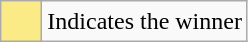<table class="wikitable">
<tr>
<td style="background:#FAEB86; height:20px; width:20px"></td>
<td>Indicates the winner</td>
</tr>
</table>
